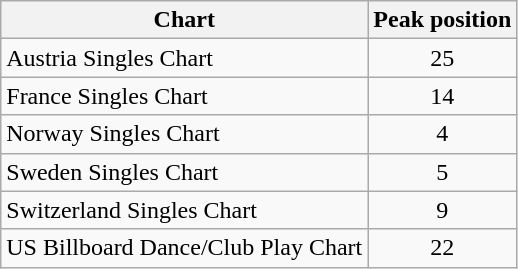<table class="wikitable">
<tr>
<th>Chart</th>
<th>Peak position</th>
</tr>
<tr>
<td align="left">Austria Singles Chart</td>
<td align="center">25</td>
</tr>
<tr>
<td align="left">France Singles Chart</td>
<td align="center">14</td>
</tr>
<tr>
<td align="left">Norway Singles Chart</td>
<td align="center">4</td>
</tr>
<tr>
<td align="left">Sweden Singles Chart</td>
<td align="center">5</td>
</tr>
<tr>
<td align="left">Switzerland Singles Chart</td>
<td align="center">9</td>
</tr>
<tr>
<td align="left">US Billboard Dance/Club Play Chart</td>
<td align="center">22</td>
</tr>
</table>
